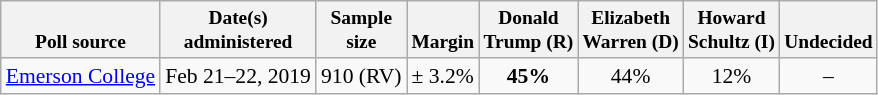<table class="wikitable" style="font-size:90%;text-align:center;">
<tr valign=bottom style="font-size:90%;">
<th>Poll source</th>
<th>Date(s)<br>administered</th>
<th>Sample<br>size</th>
<th>Margin<br></th>
<th>Donald<br>Trump (R)</th>
<th>Elizabeth<br>Warren (D)</th>
<th>Howard<br>Schultz (I)</th>
<th>Undecided</th>
</tr>
<tr>
<td style="text-align:left;"><a href='#'>Emerson College</a></td>
<td>Feb 21–22, 2019</td>
<td>910 (RV)</td>
<td>± 3.2%</td>
<td><strong>45%</strong></td>
<td>44%</td>
<td>12%</td>
<td>–</td>
</tr>
</table>
